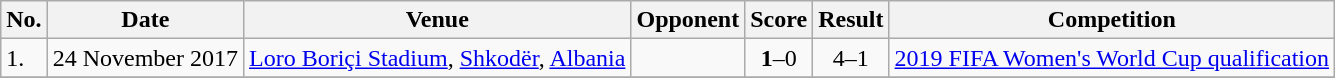<table class="wikitable">
<tr>
<th>No.</th>
<th>Date</th>
<th>Venue</th>
<th>Opponent</th>
<th>Score</th>
<th>Result</th>
<th>Competition</th>
</tr>
<tr>
<td>1.</td>
<td>24 November 2017</td>
<td><a href='#'>Loro Boriçi Stadium</a>, <a href='#'>Shkodër</a>, <a href='#'>Albania</a></td>
<td></td>
<td align=center><strong>1</strong>–0</td>
<td align=center>4–1</td>
<td><a href='#'>2019 FIFA Women's World Cup qualification</a></td>
</tr>
<tr>
</tr>
</table>
